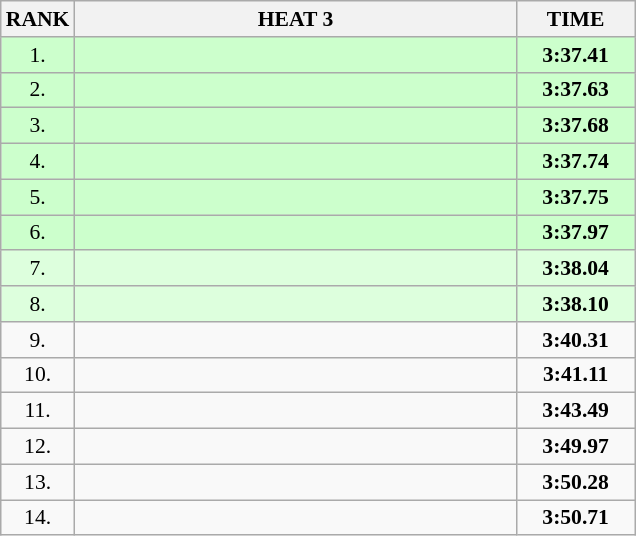<table class="wikitable" style="border-collapse: collapse; font-size: 90%;">
<tr>
<th>RANK</th>
<th style="width: 20em">HEAT 3</th>
<th style="width: 5em">TIME</th>
</tr>
<tr style="background:#ccffcc;">
<td align="center">1.</td>
<td></td>
<td align="center"><strong>3:37.41</strong></td>
</tr>
<tr style="background:#ccffcc;">
<td align="center">2.</td>
<td></td>
<td align="center"><strong>3:37.63</strong></td>
</tr>
<tr style="background:#ccffcc;">
<td align="center">3.</td>
<td></td>
<td align="center"><strong>3:37.68</strong></td>
</tr>
<tr style="background:#ccffcc;">
<td align="center">4.</td>
<td></td>
<td align="center"><strong>3:37.74</strong></td>
</tr>
<tr style="background:#ccffcc;">
<td align="center">5.</td>
<td></td>
<td align="center"><strong>3:37.75</strong></td>
</tr>
<tr style="background:#ccffcc;">
<td align="center">6.</td>
<td></td>
<td align="center"><strong>3:37.97</strong></td>
</tr>
<tr style="background:#ddffdd;">
<td align="center">7.</td>
<td></td>
<td align="center"><strong>3:38.04</strong></td>
</tr>
<tr style="background:#ddffdd;">
<td align="center">8.</td>
<td></td>
<td align="center"><strong>3:38.10</strong></td>
</tr>
<tr>
<td align="center">9.</td>
<td></td>
<td align="center"><strong>3:40.31</strong></td>
</tr>
<tr>
<td align="center">10.</td>
<td></td>
<td align="center"><strong>3:41.11</strong></td>
</tr>
<tr>
<td align="center">11.</td>
<td></td>
<td align="center"><strong>3:43.49</strong></td>
</tr>
<tr>
<td align="center">12.</td>
<td></td>
<td align="center"><strong>3:49.97</strong></td>
</tr>
<tr>
<td align="center">13.</td>
<td></td>
<td align="center"><strong>3:50.28</strong></td>
</tr>
<tr>
<td align="center">14.</td>
<td></td>
<td align="center"><strong>3:50.71</strong></td>
</tr>
</table>
